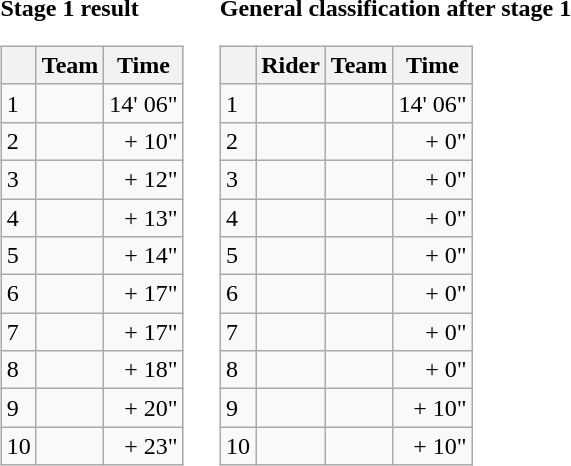<table>
<tr>
<td><strong>Stage 1 result</strong><br><table class="wikitable">
<tr>
<th></th>
<th>Team</th>
<th>Time</th>
</tr>
<tr>
<td>1</td>
<td></td>
<td align=right>14' 06"</td>
</tr>
<tr>
<td>2</td>
<td></td>
<td align=right>+ 10"</td>
</tr>
<tr>
<td>3</td>
<td></td>
<td align=right>+ 12"</td>
</tr>
<tr>
<td>4</td>
<td></td>
<td align=right>+ 13"</td>
</tr>
<tr>
<td>5</td>
<td></td>
<td align=right>+ 14"</td>
</tr>
<tr>
<td>6</td>
<td></td>
<td align=right>+ 17"</td>
</tr>
<tr>
<td>7</td>
<td></td>
<td align=right>+ 17"</td>
</tr>
<tr>
<td>8</td>
<td></td>
<td align=right>+ 18"</td>
</tr>
<tr>
<td>9</td>
<td></td>
<td align=right>+ 20"</td>
</tr>
<tr>
<td>10</td>
<td></td>
<td align=right>+ 23"</td>
</tr>
</table>
</td>
<td></td>
<td><strong>General classification after stage 1</strong><br><table class="wikitable">
<tr>
<th></th>
<th>Rider</th>
<th>Team</th>
<th>Time</th>
</tr>
<tr>
<td>1</td>
<td> </td>
<td></td>
<td align="right">14' 06"</td>
</tr>
<tr>
<td>2</td>
<td></td>
<td></td>
<td align="right">+ 0"</td>
</tr>
<tr>
<td>3</td>
<td></td>
<td></td>
<td align="right">+ 0"</td>
</tr>
<tr>
<td>4</td>
<td></td>
<td></td>
<td align="right">+ 0"</td>
</tr>
<tr>
<td>5</td>
<td></td>
<td></td>
<td align="right">+ 0"</td>
</tr>
<tr>
<td>6</td>
<td></td>
<td></td>
<td align="right">+ 0"</td>
</tr>
<tr>
<td>7</td>
<td></td>
<td></td>
<td align="right">+ 0"</td>
</tr>
<tr>
<td>8</td>
<td></td>
<td></td>
<td align="right">+ 0"</td>
</tr>
<tr>
<td>9</td>
<td></td>
<td></td>
<td align="right">+ 10"</td>
</tr>
<tr>
<td>10</td>
<td></td>
<td></td>
<td align="right">+ 10"</td>
</tr>
</table>
</td>
</tr>
</table>
